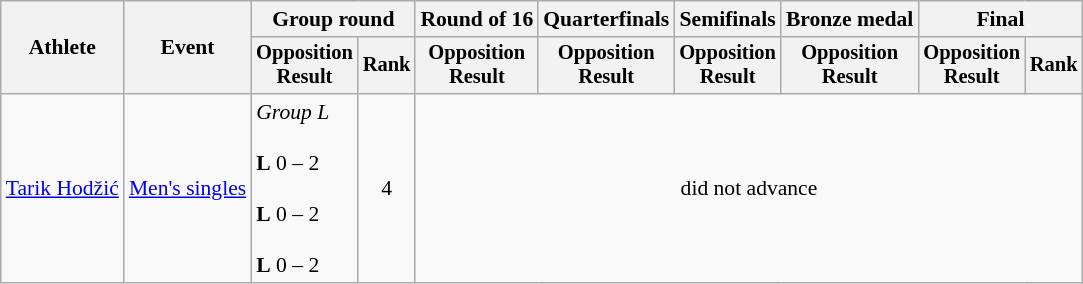<table class="wikitable" style="font-size:90%;">
<tr>
<th rowspan="2">Athlete</th>
<th rowspan="2">Event</th>
<th colspan="2">Group round</th>
<th>Round of 16</th>
<th>Quarterfinals</th>
<th>Semifinals</th>
<th>Bronze medal</th>
<th colspan=2>Final</th>
</tr>
<tr style="font-size:95%">
<th>Opposition<br>Result</th>
<th>Rank</th>
<th>Opposition<br>Result</th>
<th>Opposition<br>Result</th>
<th>Opposition<br>Result</th>
<th>Opposition<br>Result</th>
<th>Opposition<br>Result</th>
<th>Rank</th>
</tr>
<tr align=center>
<td align=left><a href='#'>Tarik Hodžić</a></td>
<td align=left><a href='#'>Men's singles</a></td>
<td align=left><em>Group L</em><br><br><strong>L</strong> 0 – 2<br><br><strong>L</strong> 0 – 2<br><br><strong>L</strong> 0 – 2</td>
<td>4</td>
<td colspan=6>did not advance</td>
</tr>
</table>
